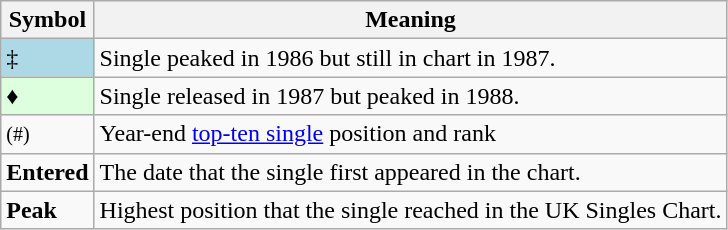<table Class="wikitable">
<tr>
<th>Symbol</th>
<th>Meaning</th>
</tr>
<tr>
<td bgcolor=lightblue>‡</td>
<td>Single peaked in 1986 but still in chart in 1987.</td>
</tr>
<tr>
<td bgcolor=#DDFFDD>♦</td>
<td>Single released in 1987 but peaked in 1988.</td>
</tr>
<tr>
<td><small>(#)</small></td>
<td>Year-end <a href='#'>top-ten single</a> position and rank</td>
</tr>
<tr>
<td><strong>Entered</strong></td>
<td>The date that the single first appeared in the chart.</td>
</tr>
<tr>
<td><strong>Peak</strong></td>
<td>Highest position that the single reached in the UK Singles Chart.</td>
</tr>
</table>
